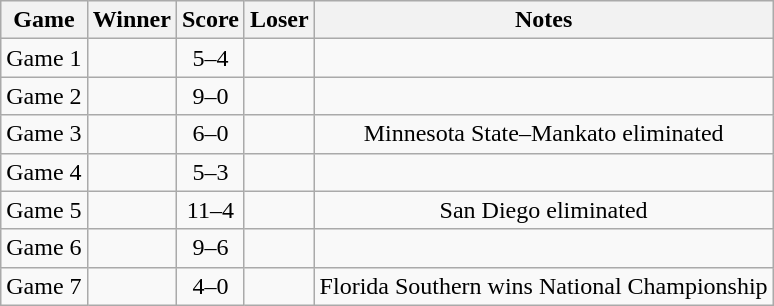<table class="wikitable">
<tr style="text-align:center; background:#f2f2f2;">
<th>Game</th>
<th>Winner</th>
<th>Score</th>
<th>Loser</th>
<th>Notes</th>
</tr>
<tr align=center>
<td>Game 1</td>
<td></td>
<td>5–4</td>
<td></td>
<td></td>
</tr>
<tr align=center>
<td>Game 2</td>
<td></td>
<td>9–0</td>
<td></td>
<td></td>
</tr>
<tr align=center>
<td>Game 3</td>
<td></td>
<td>6–0</td>
<td></td>
<td>Minnesota State–Mankato eliminated</td>
</tr>
<tr align=center>
<td>Game 4</td>
<td></td>
<td>5–3</td>
<td></td>
<td></td>
</tr>
<tr align=center>
<td>Game 5</td>
<td></td>
<td>11–4</td>
<td></td>
<td>San Diego eliminated</td>
</tr>
<tr align=center>
<td>Game 6</td>
<td></td>
<td>9–6</td>
<td></td>
<td></td>
</tr>
<tr align=center>
<td>Game 7</td>
<td></td>
<td>4–0</td>
<td></td>
<td>Florida Southern wins National Championship</td>
</tr>
</table>
